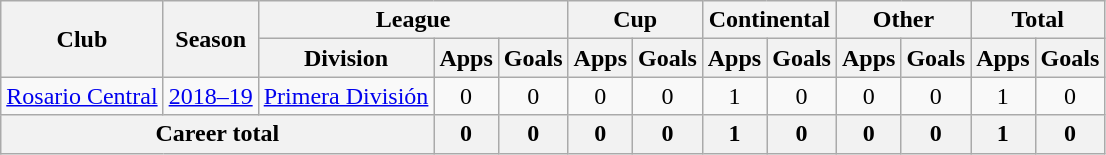<table class="wikitable" style="text-align:center">
<tr>
<th rowspan="2">Club</th>
<th rowspan="2">Season</th>
<th colspan="3">League</th>
<th colspan="2">Cup</th>
<th colspan="2">Continental</th>
<th colspan="2">Other</th>
<th colspan="2">Total</th>
</tr>
<tr>
<th>Division</th>
<th>Apps</th>
<th>Goals</th>
<th>Apps</th>
<th>Goals</th>
<th>Apps</th>
<th>Goals</th>
<th>Apps</th>
<th>Goals</th>
<th>Apps</th>
<th>Goals</th>
</tr>
<tr>
<td rowspan="1"><a href='#'>Rosario Central</a></td>
<td><a href='#'>2018–19</a></td>
<td rowspan="1"><a href='#'>Primera División</a></td>
<td>0</td>
<td>0</td>
<td>0</td>
<td>0</td>
<td>1</td>
<td>0</td>
<td>0</td>
<td>0</td>
<td>1</td>
<td>0</td>
</tr>
<tr>
<th colspan="3">Career total</th>
<th>0</th>
<th>0</th>
<th>0</th>
<th>0</th>
<th>1</th>
<th>0</th>
<th>0</th>
<th>0</th>
<th>1</th>
<th>0</th>
</tr>
</table>
